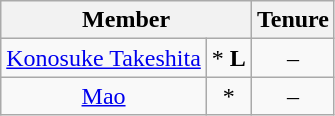<table class="wikitable sortable" style="text-align:center;">
<tr>
<th colspan="2">Member</th>
<th>Tenure</th>
</tr>
<tr>
<td><a href='#'>Konosuke Takeshita</a></td>
<td>* <strong>L</strong></td>
<td> – </td>
</tr>
<tr>
<td><a href='#'>Mao</a></td>
<td>*</td>
<td> – </td>
</tr>
</table>
